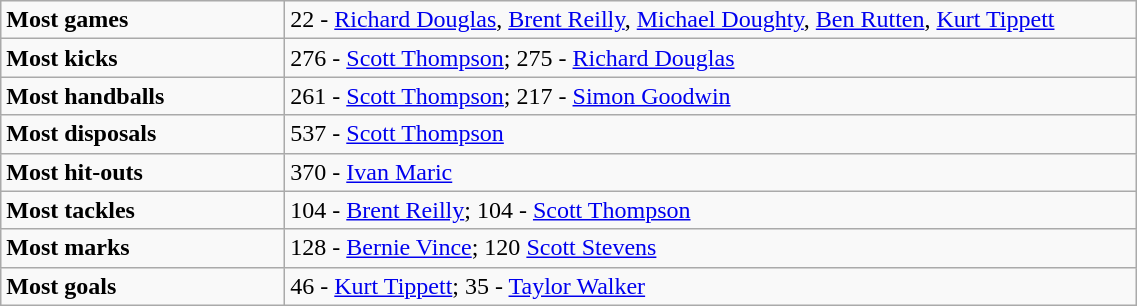<table class="wikitable" style="width:60%;">
<tr>
<td style="width:25%;"><strong>Most games</strong></td>
<td>22 - <a href='#'>Richard Douglas</a>, <a href='#'>Brent Reilly</a>, <a href='#'>Michael Doughty</a>, <a href='#'>Ben Rutten</a>, <a href='#'>Kurt Tippett</a></td>
</tr>
<tr>
<td style="width:25%;"><strong>Most kicks</strong></td>
<td>276 - <a href='#'>Scott Thompson</a>; 275 - <a href='#'>Richard Douglas</a></td>
</tr>
<tr>
<td style="width:25%;"><strong>Most handballs</strong></td>
<td>261 - <a href='#'>Scott Thompson</a>; 217 - <a href='#'>Simon Goodwin</a></td>
</tr>
<tr>
<td style="width:25%;"><strong>Most disposals</strong></td>
<td>537 - <a href='#'>Scott Thompson</a></td>
</tr>
<tr>
<td style="width:25%;"><strong>Most hit-outs</strong></td>
<td>370 - <a href='#'>Ivan Maric</a></td>
</tr>
<tr>
<td style="width:25%;"><strong>Most tackles</strong></td>
<td>104 - <a href='#'>Brent Reilly</a>; 104 - <a href='#'>Scott Thompson</a></td>
</tr>
<tr>
<td style="width:25%;"><strong>Most marks</strong></td>
<td>128 - <a href='#'>Bernie Vince</a>; 120 <a href='#'>Scott Stevens</a></td>
</tr>
<tr>
<td style="width:25%;"><strong>Most goals</strong></td>
<td>46 - <a href='#'>Kurt Tippett</a>; 35 - <a href='#'>Taylor Walker</a></td>
</tr>
</table>
